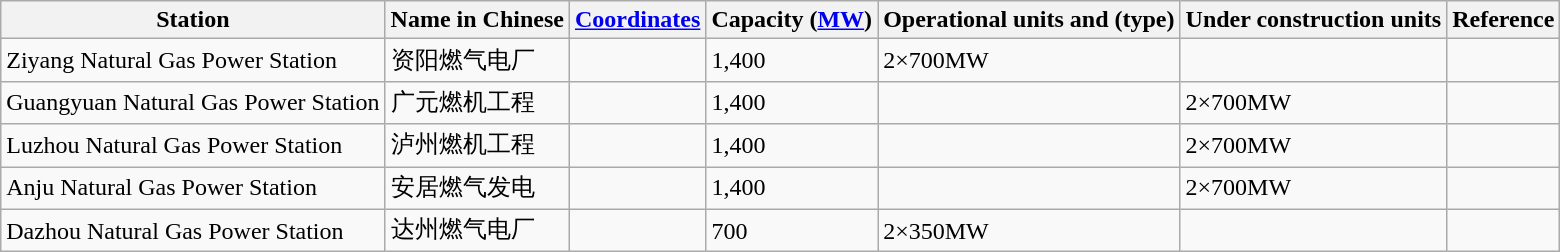<table class="wikitable sortable">
<tr>
<th>Station</th>
<th>Name in Chinese</th>
<th><a href='#'>Coordinates</a></th>
<th>Capacity (<a href='#'>MW</a>)</th>
<th>Operational units and (type)</th>
<th>Under construction units</th>
<th>Reference</th>
</tr>
<tr>
<td>Ziyang Natural Gas Power Station</td>
<td>资阳燃气电厂</td>
<td></td>
<td>1,400</td>
<td>2×700MW</td>
<td></td>
<td></td>
</tr>
<tr>
<td>Guangyuan Natural Gas Power Station</td>
<td>广元燃机工程</td>
<td></td>
<td>1,400</td>
<td></td>
<td>2×700MW</td>
<td></td>
</tr>
<tr>
<td>Luzhou Natural Gas Power Station</td>
<td>泸州燃机工程</td>
<td></td>
<td>1,400</td>
<td></td>
<td>2×700MW</td>
<td></td>
</tr>
<tr>
<td>Anju Natural Gas Power Station</td>
<td>安居燃气发电</td>
<td></td>
<td>1,400</td>
<td></td>
<td>2×700MW</td>
<td></td>
</tr>
<tr>
<td>Dazhou Natural Gas Power Station</td>
<td>达州燃气电厂</td>
<td></td>
<td>700</td>
<td>2×350MW</td>
<td></td>
<td></td>
</tr>
</table>
